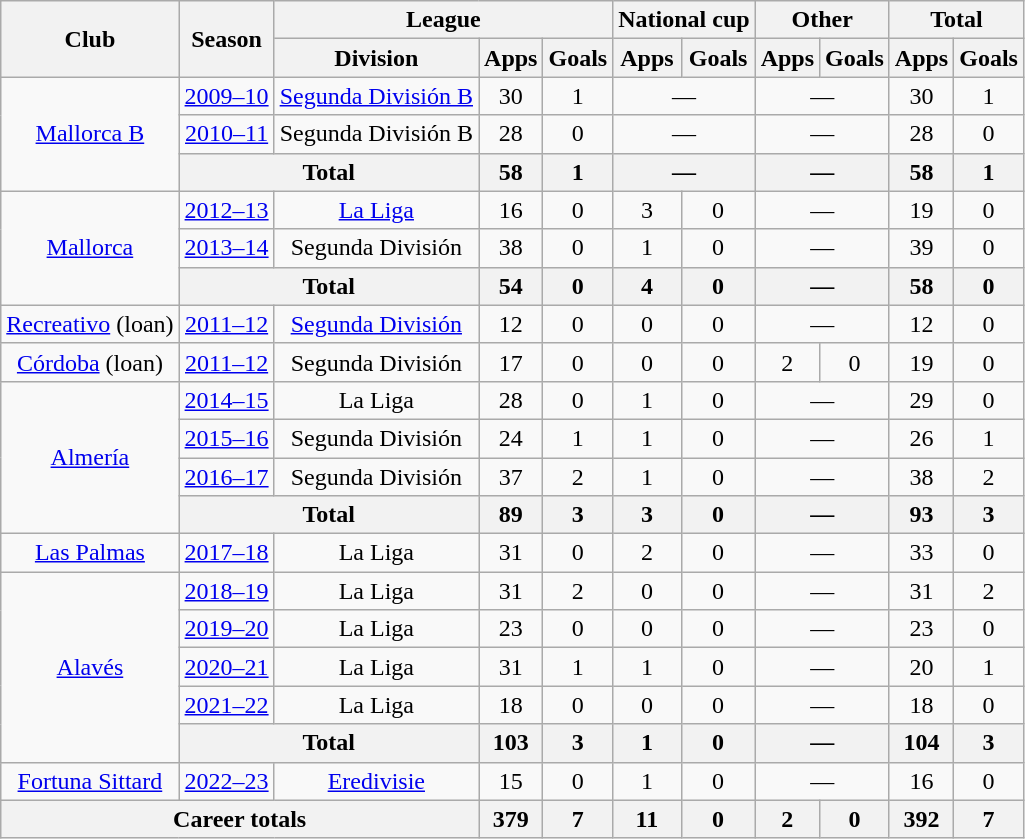<table class="wikitable" style="text-align:center">
<tr>
<th rowspan="2">Club</th>
<th rowspan="2">Season</th>
<th colspan="3">League</th>
<th colspan="2">National cup</th>
<th colspan="2">Other</th>
<th colspan="2">Total</th>
</tr>
<tr>
<th>Division</th>
<th>Apps</th>
<th>Goals</th>
<th>Apps</th>
<th>Goals</th>
<th>Apps</th>
<th>Goals</th>
<th>Apps</th>
<th>Goals</th>
</tr>
<tr>
<td rowspan="3"><a href='#'>Mallorca B</a></td>
<td><a href='#'>2009–10</a></td>
<td><a href='#'>Segunda División B</a></td>
<td>30</td>
<td>1</td>
<td colspan="2">—</td>
<td colspan="2">—</td>
<td>30</td>
<td>1</td>
</tr>
<tr>
<td><a href='#'>2010–11</a></td>
<td>Segunda División B</td>
<td>28</td>
<td>0</td>
<td colspan="2">—</td>
<td colspan="2">—</td>
<td>28</td>
<td>0</td>
</tr>
<tr>
<th colspan="2">Total</th>
<th>58</th>
<th>1</th>
<th colspan="2">—</th>
<th colspan="2">—</th>
<th>58</th>
<th>1</th>
</tr>
<tr>
<td rowspan="3"><a href='#'>Mallorca</a></td>
<td><a href='#'>2012–13</a></td>
<td><a href='#'>La Liga</a></td>
<td>16</td>
<td>0</td>
<td>3</td>
<td>0</td>
<td colspan="2">—</td>
<td>19</td>
<td>0</td>
</tr>
<tr>
<td><a href='#'>2013–14</a></td>
<td>Segunda División</td>
<td>38</td>
<td>0</td>
<td>1</td>
<td>0</td>
<td colspan="2">—</td>
<td>39</td>
<td>0</td>
</tr>
<tr>
<th colspan="2">Total</th>
<th>54</th>
<th>0</th>
<th>4</th>
<th>0</th>
<th colspan="2">—</th>
<th>58</th>
<th>0</th>
</tr>
<tr>
<td><a href='#'>Recreativo</a> (loan)</td>
<td><a href='#'>2011–12</a></td>
<td><a href='#'>Segunda División</a></td>
<td>12</td>
<td>0</td>
<td>0</td>
<td>0</td>
<td colspan="2">—</td>
<td>12</td>
<td>0</td>
</tr>
<tr>
<td><a href='#'>Córdoba</a> (loan)</td>
<td><a href='#'>2011–12</a></td>
<td>Segunda División</td>
<td>17</td>
<td>0</td>
<td>0</td>
<td>0</td>
<td>2</td>
<td>0</td>
<td>19</td>
<td>0</td>
</tr>
<tr>
<td rowspan="4"><a href='#'>Almería</a></td>
<td><a href='#'>2014–15</a></td>
<td>La Liga</td>
<td>28</td>
<td>0</td>
<td>1</td>
<td>0</td>
<td colspan="2">—</td>
<td>29</td>
<td>0</td>
</tr>
<tr>
<td><a href='#'>2015–16</a></td>
<td>Segunda División</td>
<td>24</td>
<td>1</td>
<td>1</td>
<td>0</td>
<td colspan="2">—</td>
<td>26</td>
<td>1</td>
</tr>
<tr>
<td><a href='#'>2016–17</a></td>
<td>Segunda División</td>
<td>37</td>
<td>2</td>
<td>1</td>
<td>0</td>
<td colspan="2">—</td>
<td>38</td>
<td>2</td>
</tr>
<tr>
<th colspan="2">Total</th>
<th>89</th>
<th>3</th>
<th>3</th>
<th>0</th>
<th colspan="2">—</th>
<th>93</th>
<th>3</th>
</tr>
<tr>
<td><a href='#'>Las Palmas</a></td>
<td><a href='#'>2017–18</a></td>
<td>La Liga</td>
<td>31</td>
<td>0</td>
<td>2</td>
<td>0</td>
<td colspan="2">—</td>
<td>33</td>
<td>0</td>
</tr>
<tr>
<td rowspan="5"><a href='#'>Alavés</a></td>
<td><a href='#'>2018–19</a></td>
<td>La Liga</td>
<td>31</td>
<td>2</td>
<td>0</td>
<td>0</td>
<td colspan="2">—</td>
<td>31</td>
<td>2</td>
</tr>
<tr>
<td><a href='#'>2019–20</a></td>
<td>La Liga</td>
<td>23</td>
<td>0</td>
<td>0</td>
<td>0</td>
<td colspan="2">—</td>
<td>23</td>
<td>0</td>
</tr>
<tr>
<td><a href='#'>2020–21</a></td>
<td>La Liga</td>
<td>31</td>
<td>1</td>
<td>1</td>
<td>0</td>
<td colspan="2">—</td>
<td>20</td>
<td>1</td>
</tr>
<tr>
<td><a href='#'>2021–22</a></td>
<td>La Liga</td>
<td>18</td>
<td>0</td>
<td>0</td>
<td>0</td>
<td colspan="2">—</td>
<td>18</td>
<td>0</td>
</tr>
<tr>
<th colspan="2">Total</th>
<th>103</th>
<th>3</th>
<th>1</th>
<th>0</th>
<th colspan="2">—</th>
<th>104</th>
<th>3</th>
</tr>
<tr>
<td><a href='#'>Fortuna Sittard</a></td>
<td><a href='#'>2022–23</a></td>
<td><a href='#'>Eredivisie</a></td>
<td>15</td>
<td>0</td>
<td>1</td>
<td>0</td>
<td colspan="2">—</td>
<td>16</td>
<td>0</td>
</tr>
<tr>
<th colspan="3">Career totals</th>
<th>379</th>
<th>7</th>
<th>11</th>
<th>0</th>
<th>2</th>
<th>0</th>
<th>392</th>
<th>7</th>
</tr>
</table>
